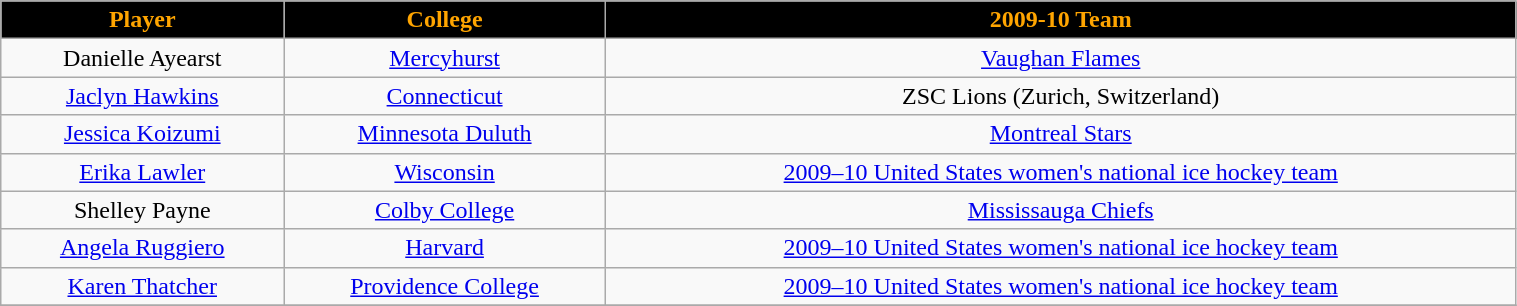<table class="wikitable" width="80%">
<tr align="center"  style="background:black;color:orange;">
<td><strong>Player</strong></td>
<td><strong>College</strong></td>
<td><strong>2009-10 Team</strong></td>
</tr>
<tr align="center" bgcolor="">
<td>Danielle Ayearst</td>
<td><a href='#'>Mercyhurst</a></td>
<td><a href='#'>Vaughan Flames</a></td>
</tr>
<tr align="center" bgcolor="">
<td><a href='#'>Jaclyn Hawkins</a></td>
<td><a href='#'>Connecticut</a></td>
<td>ZSC Lions (Zurich, Switzerland)</td>
</tr>
<tr align="center" bgcolor="">
<td><a href='#'>Jessica Koizumi</a></td>
<td><a href='#'>Minnesota Duluth</a></td>
<td><a href='#'>Montreal Stars</a></td>
</tr>
<tr align="center" bgcolor="">
<td><a href='#'>Erika Lawler</a></td>
<td><a href='#'>Wisconsin</a></td>
<td><a href='#'>2009–10 United States women's national ice hockey team</a></td>
</tr>
<tr align="center" bgcolor="">
<td>Shelley Payne</td>
<td><a href='#'>Colby College</a></td>
<td><a href='#'>Mississauga Chiefs</a></td>
</tr>
<tr align="center" bgcolor="">
<td><a href='#'>Angela Ruggiero</a></td>
<td><a href='#'>Harvard</a></td>
<td><a href='#'>2009–10 United States women's national ice hockey team</a></td>
</tr>
<tr align="center" bgcolor="">
<td><a href='#'>Karen Thatcher</a></td>
<td><a href='#'>Providence College</a></td>
<td><a href='#'>2009–10 United States women's national ice hockey team</a></td>
</tr>
<tr align="center" bgcolor="">
</tr>
</table>
